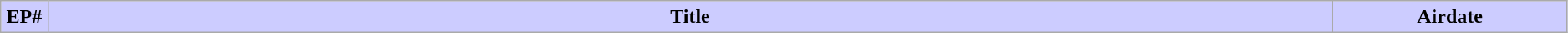<table class = "wikitable" width = "99%">
<tr>
<th style="background: #CCF" width="3%">EP#</th>
<th style="background: #CCF">Title</th>
<th style="background: #CCF" width="15%">Airdate<br>















</th>
</tr>
</table>
